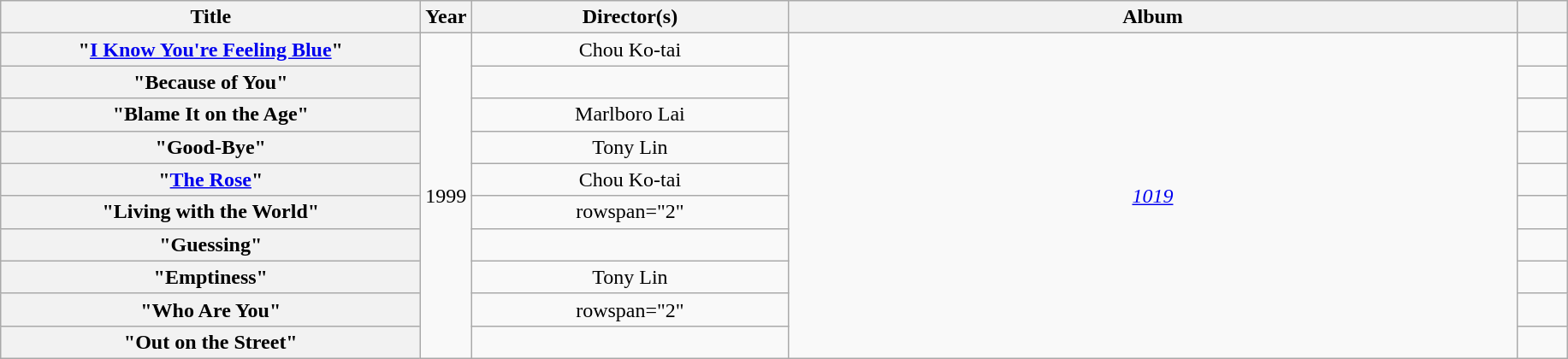<table class="wikitable sortable plainrowheaders" style="text-align:center;">
<tr>
<th scope="col" style="width:20em;">Title</th>
<th scope="col" style="width:2em;">Year</th>
<th scope="col" style="width:15em;">Director(s)</th>
<th scope="col" style="width:35em;">Album</th>
<th scope="col" style="width:2em;" class="unsortable"></th>
</tr>
<tr>
<th scope="row">"<a href='#'>I Know You're Feeling Blue</a>"</th>
<td rowspan="10">1999</td>
<td>Chou Ko-tai</td>
<td rowspan="10"><em><a href='#'>1019</a></em></td>
<td></td>
</tr>
<tr>
<th scope="row">"Because of You"</th>
<td></td>
<td></td>
</tr>
<tr>
<th scope="row">"Blame It on the Age"</th>
<td>Marlboro Lai</td>
<td></td>
</tr>
<tr>
<th scope="row">"Good-Bye"</th>
<td>Tony Lin</td>
<td></td>
</tr>
<tr>
<th scope="row">"<a href='#'>The Rose</a>"</th>
<td>Chou Ko-tai</td>
<td></td>
</tr>
<tr>
<th scope="row">"Living with the World"</th>
<td>rowspan="2" </td>
<td></td>
</tr>
<tr>
<th scope="row">"Guessing"</th>
<td></td>
</tr>
<tr>
<th scope="row">"Emptiness"</th>
<td>Tony Lin</td>
<td></td>
</tr>
<tr>
<th scope="row">"Who Are You"</th>
<td>rowspan="2" </td>
<td></td>
</tr>
<tr>
<th scope="row">"Out on the Street"</th>
<td></td>
</tr>
</table>
